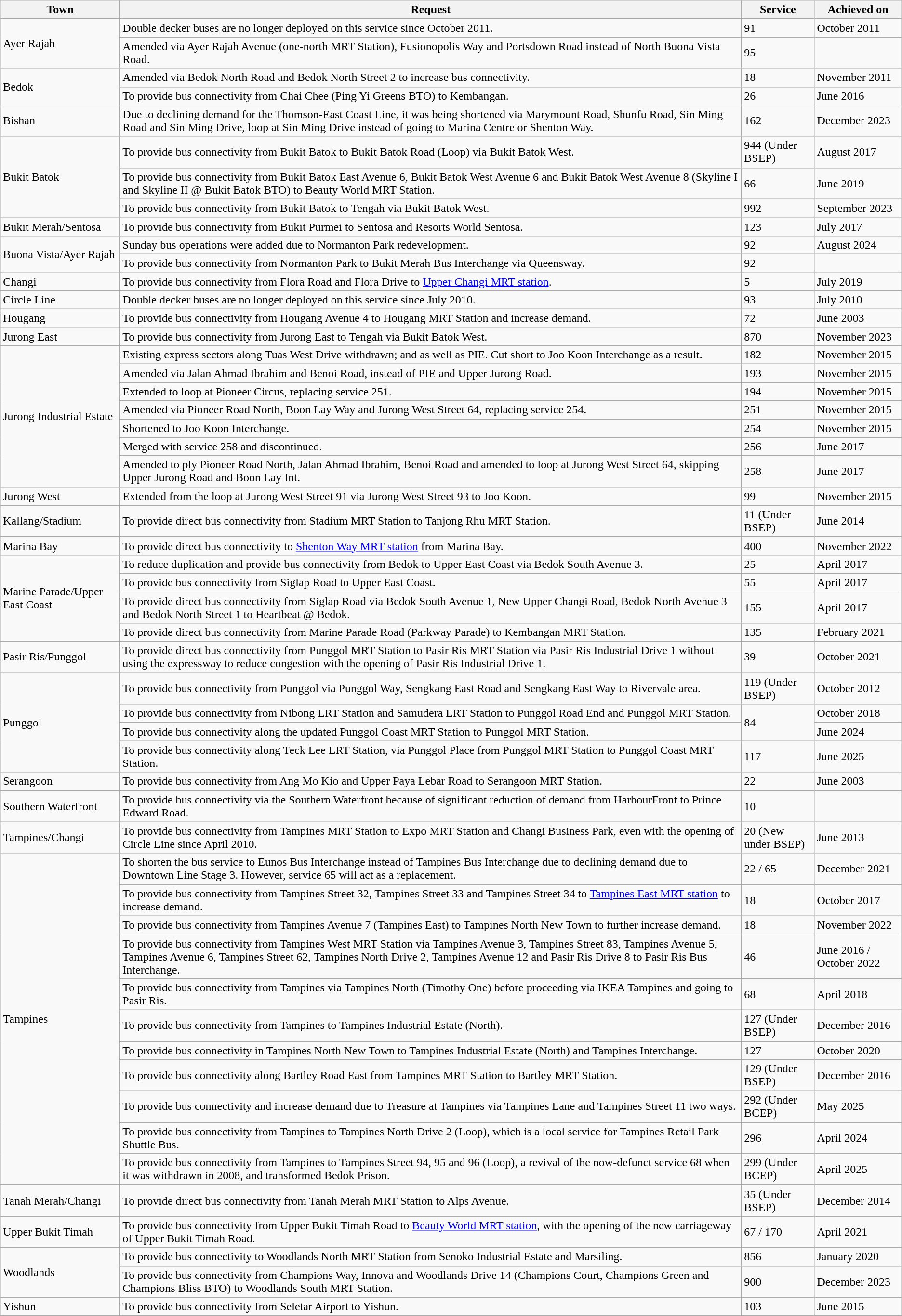<table class="wikitable sortable">
<tr>
<th>Town</th>
<th>Request</th>
<th>Service</th>
<th>Achieved on</th>
</tr>
<tr>
<td rowspan="2">Ayer Rajah</td>
<td>Double decker buses are no longer deployed on this service since October 2011.</td>
<td>91</td>
<td>October 2011</td>
</tr>
<tr>
<td>Amended via Ayer Rajah Avenue (one-north MRT Station), Fusionopolis Way and Portsdown Road instead of North Buona Vista Road.</td>
<td>95</td>
<td></td>
</tr>
<tr>
<td rowspan="2">Bedok</td>
<td>Amended via Bedok North Road and Bedok North Street 2 to increase bus connectivity.</td>
<td>18</td>
<td>November 2011</td>
</tr>
<tr>
<td>To provide bus connectivity from Chai Chee (Ping Yi Greens BTO) to Kembangan.</td>
<td>26</td>
<td>June 2016</td>
</tr>
<tr>
<td>Bishan</td>
<td>Due to declining demand for the Thomson-East Coast Line, it was being shortened via Marymount Road, Shunfu Road, Sin Ming Road and Sin Ming Drive, loop at Sin Ming Drive instead of going to Marina Centre or Shenton Way.</td>
<td>162</td>
<td>December 2023</td>
</tr>
<tr>
<td rowspan="3">Bukit Batok</td>
<td>To provide bus connectivity from Bukit Batok to Bukit Batok Road (Loop) via Bukit Batok West.</td>
<td>944 (Under BSEP)</td>
<td>August 2017</td>
</tr>
<tr>
<td>To provide bus connectivity from Bukit Batok East Avenue 6, Bukit Batok West Avenue 6 and Bukit Batok West Avenue 8 (Skyline I and Skyline II @ Bukit Batok BTO) to Beauty World MRT Station.</td>
<td>66</td>
<td>June 2019</td>
</tr>
<tr>
<td>To provide bus connectivity from Bukit Batok to Tengah via Bukit Batok West.</td>
<td>992</td>
<td>September 2023</td>
</tr>
<tr>
<td>Bukit Merah/Sentosa</td>
<td>To provide bus connectivity from Bukit Purmei to Sentosa and Resorts World Sentosa.</td>
<td>123</td>
<td>July 2017</td>
</tr>
<tr>
<td rowspan="2">Buona Vista/Ayer Rajah</td>
<td>Sunday bus operations were added due to Normanton Park redevelopment.</td>
<td>92</td>
<td>August 2024</td>
</tr>
<tr>
<td>To provide bus connectivity from Normanton Park to Bukit Merah Bus Interchange via Queensway.</td>
<td>92</td>
<td></td>
</tr>
<tr>
<td>Changi</td>
<td>To provide bus connectivity from Flora Road and Flora Drive to <a href='#'>Upper Changi MRT station</a>.</td>
<td>5</td>
<td>July 2019</td>
</tr>
<tr>
<td>Circle Line</td>
<td>Double decker buses are no longer deployed on this service since July 2010.</td>
<td>93</td>
<td>July 2010</td>
</tr>
<tr>
<td>Hougang</td>
<td>To provide bus connectivity from Hougang Avenue 4 to Hougang MRT Station and increase demand.</td>
<td>72</td>
<td>June 2003</td>
</tr>
<tr>
<td>Jurong East</td>
<td>To provide bus connectivity from Jurong East to Tengah via Bukit Batok West.</td>
<td>870</td>
<td>November 2023</td>
</tr>
<tr>
<td rowspan="7">Jurong Industrial Estate</td>
<td>Existing express sectors along Tuas West Drive withdrawn; and as well as PIE. Cut short to Joo Koon Interchange as a result.</td>
<td>182</td>
<td>November 2015</td>
</tr>
<tr>
<td>Amended via Jalan Ahmad Ibrahim and Benoi Road, instead of PIE and Upper Jurong Road.</td>
<td>193</td>
<td>November 2015</td>
</tr>
<tr>
<td>Extended to loop at Pioneer Circus, replacing service 251.</td>
<td>194</td>
<td>November 2015</td>
</tr>
<tr>
<td>Amended via Pioneer Road North, Boon Lay Way and Jurong West Street 64, replacing service 254.</td>
<td>251</td>
<td>November 2015</td>
</tr>
<tr>
<td>Shortened to Joo Koon Interchange.</td>
<td>254</td>
<td>November 2015</td>
</tr>
<tr>
<td>Merged with service 258 and discontinued.</td>
<td>256</td>
<td>June 2017</td>
</tr>
<tr>
<td>Amended to ply Pioneer Road North, Jalan Ahmad Ibrahim, Benoi Road and amended to loop at Jurong West Street 64, skipping Upper Jurong Road and Boon Lay Int.</td>
<td>258</td>
<td>June 2017</td>
</tr>
<tr>
<td>Jurong West</td>
<td>Extended from the loop at Jurong West Street 91 via Jurong West Street 93 to Joo Koon.</td>
<td>99</td>
<td>November 2015</td>
</tr>
<tr>
<td>Kallang/Stadium</td>
<td>To provide direct bus connectivity from Stadium MRT Station to Tanjong Rhu MRT Station.</td>
<td>11 (Under BSEP)</td>
<td>June 2014</td>
</tr>
<tr>
<td>Marina Bay</td>
<td>To provide direct bus connectivity to <a href='#'>Shenton Way MRT station</a> from Marina Bay.</td>
<td>400</td>
<td>November 2022</td>
</tr>
<tr>
<td rowspan="4">Marine Parade/Upper East Coast</td>
<td>To reduce duplication and provide bus connectivity from Bedok to Upper East Coast via Bedok South Avenue 3.</td>
<td>25</td>
<td>April 2017</td>
</tr>
<tr>
<td>To provide bus connectivity from Siglap Road to Upper East Coast.</td>
<td>55</td>
<td>April 2017</td>
</tr>
<tr>
<td>To provide direct bus connectivity from Siglap Road via Bedok South Avenue 1, New Upper Changi Road, Bedok North Avenue 3 and Bedok North Street 1 to Heartbeat @ Bedok.</td>
<td>155</td>
<td>April 2017</td>
</tr>
<tr>
<td>To provide direct bus connectivity from Marine Parade Road (Parkway Parade) to Kembangan MRT Station.</td>
<td>135</td>
<td>February 2021</td>
</tr>
<tr>
<td>Pasir Ris/Punggol</td>
<td>To provide direct bus connectivity from Punggol MRT Station to Pasir Ris MRT Station via Pasir Ris Industrial Drive 1 without using the expressway to reduce congestion with the opening of Pasir Ris Industrial Drive 1.</td>
<td>39</td>
<td>October 2021</td>
</tr>
<tr>
<td rowspan="4">Punggol</td>
<td>To provide bus connectivity from Punggol via Punggol Way, Sengkang East Road and Sengkang East Way to Rivervale area.</td>
<td>119 (Under BSEP)</td>
<td>October 2012</td>
</tr>
<tr>
<td>To provide bus connectivity from Nibong LRT Station and Samudera LRT Station to Punggol Road End and Punggol MRT Station.</td>
<td rowspan="2">84</td>
<td>October 2018</td>
</tr>
<tr>
<td>To provide bus connectivity along the updated Punggol Coast MRT Station to Punggol MRT Station.</td>
<td>June 2024</td>
</tr>
<tr>
<td>To provide bus connectivity along Teck Lee LRT Station, via Punggol Place from Punggol MRT Station to Punggol Coast MRT Station.</td>
<td>117</td>
<td>June 2025</td>
</tr>
<tr>
<td>Serangoon</td>
<td>To provide bus connectivity from Ang Mo Kio and Upper Paya Lebar Road to Serangoon MRT Station.</td>
<td>22</td>
<td>June 2003</td>
</tr>
<tr>
<td>Southern Waterfront</td>
<td>To provide bus connectivity via the Southern Waterfront because of significant reduction of demand from HarbourFront to Prince Edward Road.</td>
<td>10</td>
<td></td>
</tr>
<tr>
<td>Tampines/Changi</td>
<td>To provide bus connectivity from Tampines MRT Station to Expo MRT Station and Changi Business Park, even with the opening of Circle Line since April 2010.</td>
<td>20 (New under BSEP)</td>
<td>June 2013</td>
</tr>
<tr>
<td rowspan="11">Tampines</td>
<td>To shorten the bus service to Eunos Bus Interchange instead of Tampines Bus Interchange due to declining demand due to Downtown Line Stage 3. However, service 65 will act as a replacement.</td>
<td>22 / 65</td>
<td>December 2021</td>
</tr>
<tr>
<td>To provide bus connectivity from Tampines Street 32, Tampines Street 33 and Tampines Street 34 to <a href='#'>Tampines East MRT station</a> to increase demand.</td>
<td>18</td>
<td>October 2017</td>
</tr>
<tr>
<td>To provide bus connectivity from Tampines Avenue 7 (Tampines East) to Tampines North New Town to further increase demand.</td>
<td>18</td>
<td>November 2022</td>
</tr>
<tr>
<td>To provide bus connectivity from Tampines West MRT Station via Tampines Avenue 3, Tampines Street 83, Tampines Avenue 5, Tampines Avenue 6, Tampines Street 62, Tampines North Drive 2, Tampines Avenue 12 and Pasir Ris Drive 8 to Pasir Ris Bus Interchange.</td>
<td>46</td>
<td>June 2016 / October 2022</td>
</tr>
<tr>
<td>To provide bus connectivity from Tampines via Tampines North (Timothy One) before proceeding via IKEA Tampines and going to Pasir Ris.</td>
<td>68</td>
<td>April 2018</td>
</tr>
<tr>
<td>To provide bus connectivity from Tampines to Tampines Industrial Estate (North).</td>
<td>127 (Under BSEP)</td>
<td>December 2016</td>
</tr>
<tr>
<td>To provide bus connectivity in Tampines North New Town to Tampines Industrial Estate (North) and Tampines Interchange.</td>
<td>127</td>
<td>October 2020</td>
</tr>
<tr>
<td>To provide bus connectivity along Bartley Road East from Tampines MRT Station to Bartley MRT Station.</td>
<td>129 (Under BSEP)</td>
<td>December 2016</td>
</tr>
<tr>
<td>To provide bus connectivity and increase demand due to Treasure at Tampines via Tampines Lane and Tampines Street 11 two ways.</td>
<td>292 (Under BCEP)</td>
<td>May 2025</td>
</tr>
<tr>
<td>To provide bus connectivity from Tampines to Tampines North Drive 2 (Loop), which is a local service for Tampines Retail Park Shuttle Bus.</td>
<td>296</td>
<td>April 2024</td>
</tr>
<tr>
<td>To provide bus connectivity from Tampines to Tampines Street 94, 95 and 96 (Loop), a revival of the now-defunct service 68 when it was withdrawn in 2008, and transformed Bedok Prison.</td>
<td>299 (Under BCEP)</td>
<td>April 2025</td>
</tr>
<tr>
<td>Tanah Merah/Changi</td>
<td>To provide direct bus connectivity from Tanah Merah MRT Station to Alps Avenue.</td>
<td>35 (Under BSEP)</td>
<td>December 2014</td>
</tr>
<tr>
<td>Upper Bukit Timah</td>
<td>To provide bus connectivity from Upper Bukit Timah Road to <a href='#'>Beauty World MRT station</a>, with the opening of the new carriageway of Upper Bukit Timah Road.</td>
<td>67 / 170</td>
<td>April 2021</td>
</tr>
<tr>
<td rowspan="2">Woodlands</td>
<td>To provide bus connectivity to Woodlands North MRT Station from Senoko Industrial Estate and Marsiling.</td>
<td>856</td>
<td>January 2020</td>
</tr>
<tr>
<td>To provide bus connectivity from Champions Way, Innova and Woodlands Drive 14 (Champions Court, Champions Green and Champions Bliss BTO) to Woodlands South MRT Station.</td>
<td>900</td>
<td>December 2023</td>
</tr>
<tr>
<td>Yishun</td>
<td>To provide bus connectivity from Seletar Airport to Yishun.</td>
<td>103</td>
<td>June 2015</td>
</tr>
</table>
